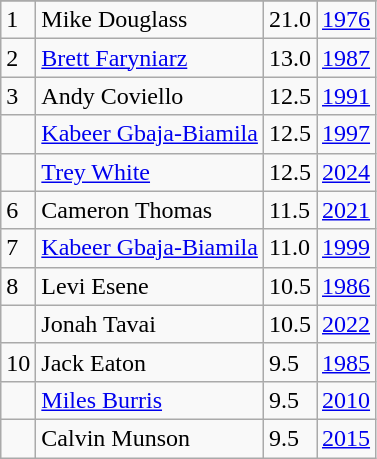<table class="wikitable">
<tr>
</tr>
<tr>
<td>1</td>
<td>Mike Douglass</td>
<td>21.0</td>
<td><a href='#'>1976</a></td>
</tr>
<tr>
<td>2</td>
<td><a href='#'>Brett Faryniarz</a></td>
<td>13.0</td>
<td><a href='#'>1987</a></td>
</tr>
<tr>
<td>3</td>
<td>Andy Coviello</td>
<td>12.5</td>
<td><a href='#'>1991</a></td>
</tr>
<tr>
<td></td>
<td><a href='#'>Kabeer Gbaja-Biamila</a></td>
<td>12.5</td>
<td><a href='#'>1997</a></td>
</tr>
<tr>
<td></td>
<td><a href='#'>Trey White</a></td>
<td>12.5</td>
<td><a href='#'>2024</a></td>
</tr>
<tr>
<td>6</td>
<td>Cameron Thomas</td>
<td>11.5</td>
<td><a href='#'>2021</a></td>
</tr>
<tr>
<td>7</td>
<td><a href='#'>Kabeer Gbaja-Biamila</a></td>
<td>11.0</td>
<td><a href='#'>1999</a></td>
</tr>
<tr>
<td>8</td>
<td>Levi Esene</td>
<td>10.5</td>
<td><a href='#'>1986</a></td>
</tr>
<tr>
<td></td>
<td>Jonah Tavai</td>
<td>10.5</td>
<td><a href='#'>2022</a></td>
</tr>
<tr>
<td>10</td>
<td>Jack Eaton</td>
<td>9.5</td>
<td><a href='#'>1985</a></td>
</tr>
<tr>
<td></td>
<td><a href='#'>Miles Burris</a></td>
<td>9.5</td>
<td><a href='#'>2010</a></td>
</tr>
<tr>
<td></td>
<td>Calvin Munson</td>
<td>9.5</td>
<td><a href='#'>2015</a></td>
</tr>
</table>
